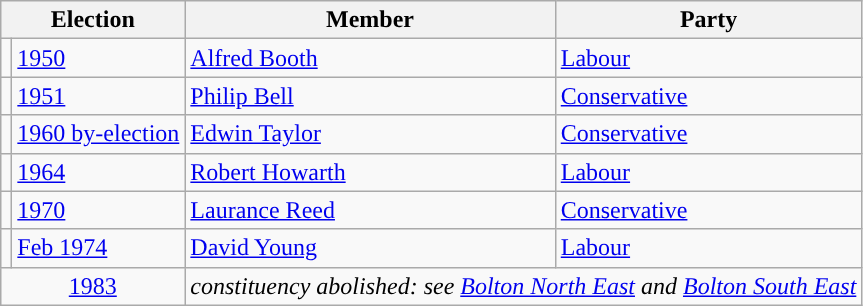<table class="wikitable">
<tr>
<th colspan="2">Election</th>
<th>Member</th>
<th>Party</th>
</tr>
<tr>
<td style="color:inherit;background-color: "></td>
<td><a href='#'>1950</a></td>
<td><a href='#'>Alfred Booth</a></td>
<td><a href='#'>Labour</a></td>
</tr>
<tr>
<td style="color:inherit;background-color: "></td>
<td><a href='#'>1951</a></td>
<td><a href='#'>Philip Bell</a></td>
<td><a href='#'>Conservative</a></td>
</tr>
<tr>
<td style="color:inherit;background-color: "></td>
<td><a href='#'>1960 by-election</a></td>
<td><a href='#'>Edwin Taylor</a></td>
<td><a href='#'>Conservative</a></td>
</tr>
<tr>
<td style="color:inherit;background-color: "></td>
<td><a href='#'>1964</a></td>
<td><a href='#'>Robert Howarth</a></td>
<td><a href='#'>Labour</a></td>
</tr>
<tr>
<td style="color:inherit;background-color: "></td>
<td><a href='#'>1970</a></td>
<td><a href='#'>Laurance Reed</a></td>
<td><a href='#'>Conservative</a></td>
</tr>
<tr>
<td style="color:inherit;background-color: "></td>
<td><a href='#'>Feb 1974</a></td>
<td><a href='#'>David Young</a></td>
<td><a href='#'>Labour</a></td>
</tr>
<tr>
<td colspan="2" align="center"><a href='#'>1983</a></td>
<td colspan="2"><em>constituency abolished: see <a href='#'>Bolton North East</a> and <a href='#'>Bolton South East</a></em></td>
</tr>
</table>
